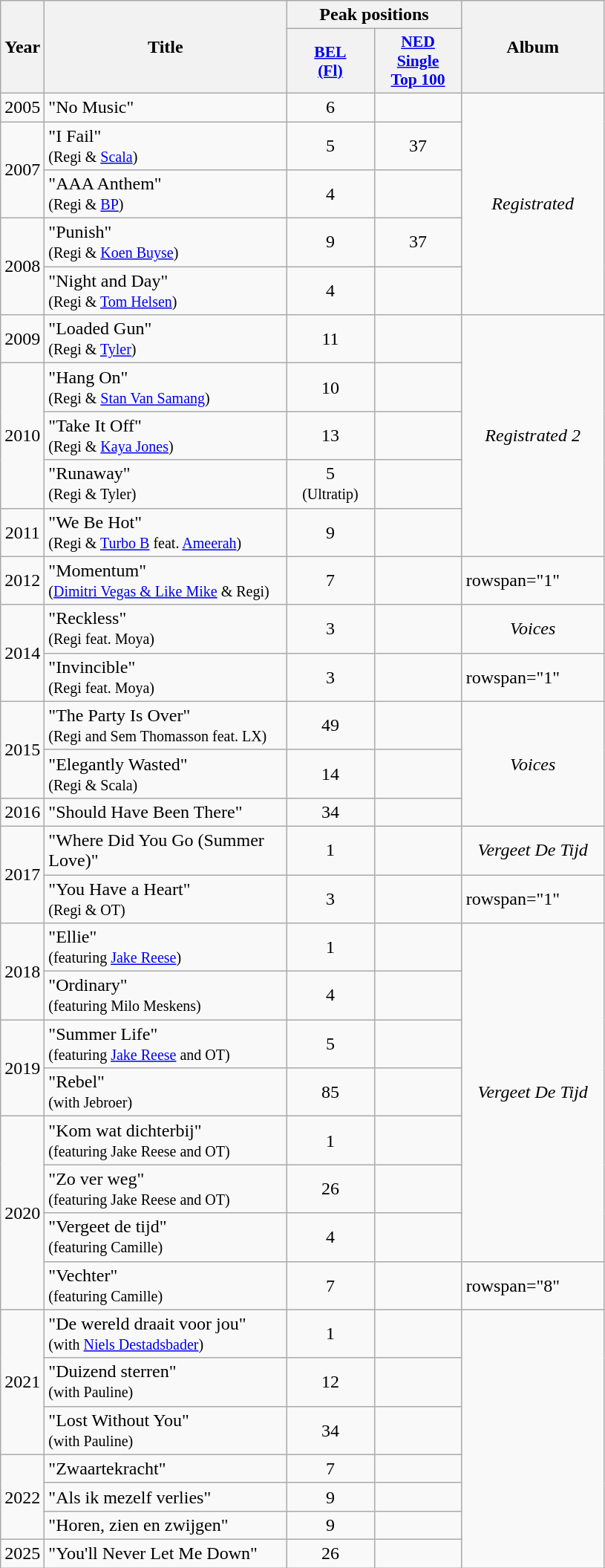<table class="wikitable">
<tr>
<th align="center" rowspan="2" width="10">Year</th>
<th align="center" rowspan="2" width="210">Title</th>
<th align="center" colspan="2" width="20">Peak positions</th>
<th align="center" rowspan="2" width="120">Album</th>
</tr>
<tr>
<th scope="col" style="width:5em;font-size:90%;"><a href='#'>BEL <br>(Fl)</a><br></th>
<th scope="col" style="width:5em;font-size:90%;"><a href='#'>NED<br>Single<br>Top 100</a><br></th>
</tr>
<tr>
<td style="text-align:center;">2005</td>
<td>"No Music"</td>
<td style="text-align:center;">6</td>
<td style="text-align:center;"></td>
<td style="text-align:center;" rowspan=5><em>Registrated</em></td>
</tr>
<tr>
<td style="text-align:center;" rowspan=2>2007</td>
<td>"I Fail"<br><small>(Regi & <a href='#'>Scala</a>)</small></td>
<td style="text-align:center;">5</td>
<td style="text-align:center;">37</td>
</tr>
<tr>
<td>"AAA Anthem"<br><small>(Regi & <a href='#'>BP</a>)</small></td>
<td style="text-align:center;">4</td>
<td style="text-align:center;"></td>
</tr>
<tr>
<td style="text-align:center;" rowspan=2>2008</td>
<td>"Punish"<br><small>(Regi & <a href='#'>Koen Buyse</a>)</small></td>
<td style="text-align:center;">9</td>
<td style="text-align:center;">37</td>
</tr>
<tr>
<td>"Night and Day"<br><small>(Regi & <a href='#'>Tom Helsen</a>)</small></td>
<td style="text-align:center;">4</td>
<td style="text-align:center;"></td>
</tr>
<tr>
<td style="text-align:center;" rowspan=1>2009</td>
<td>"Loaded Gun"<br><small>(Regi & <a href='#'>Tyler</a>)</small></td>
<td style="text-align:center;">11</td>
<td style="text-align:center;"></td>
<td style="text-align:center;" rowspan=5><em>Registrated 2</em></td>
</tr>
<tr>
<td style="text-align:center;" rowspan=3>2010</td>
<td>"Hang On"<br><small>(Regi & <a href='#'>Stan Van Samang</a>)</small></td>
<td style="text-align:center;">10</td>
<td style="text-align:center;"></td>
</tr>
<tr>
<td>"Take It Off"<br><small>(Regi & <a href='#'>Kaya Jones</a>)</small></td>
<td style="text-align:center;">13</td>
<td style="text-align:center;"></td>
</tr>
<tr>
<td>"Runaway"<br><small>(Regi & Tyler)</small></td>
<td style="text-align:center;">5<br><small>(Ultratip)</small></td>
<td style="text-align:center;"></td>
</tr>
<tr>
<td style="text-align:center;">2011</td>
<td>"We Be Hot"<br><small>(Regi & <a href='#'>Turbo B</a> feat. <a href='#'>Ameerah</a>)</small></td>
<td style="text-align:center;">9</td>
<td style="text-align:center;"></td>
</tr>
<tr>
<td style="text-align:center;">2012</td>
<td>"Momentum"<br><small>(<a href='#'>Dimitri Vegas & Like Mike</a> & Regi)</small></td>
<td style="text-align:center;">7</td>
<td style="text-align:center;"></td>
<td>rowspan="1" </td>
</tr>
<tr>
<td style="text-align:center;" rowspan=2>2014</td>
<td>"Reckless"<br><small>(Regi feat. Moya)</small></td>
<td style="text-align:center;">3</td>
<td style="text-align:center;"></td>
<td style="text-align:center;" rowspan=1><em>Voices</em></td>
</tr>
<tr>
<td>"Invincible"<br><small>(Regi feat. Moya)</small></td>
<td style="text-align:center;">3</td>
<td style="text-align:center;"></td>
<td>rowspan="1" </td>
</tr>
<tr>
<td style="text-align:center;" rowspan=2>2015</td>
<td>"The Party Is Over"<br><small>(Regi and Sem Thomasson feat. LX)</small></td>
<td style="text-align:center;">49</td>
<td style="text-align:center;"></td>
<td style="text-align:center;" rowspan=3><em>Voices</em></td>
</tr>
<tr>
<td>"Elegantly Wasted"<br><small>(Regi & Scala)</small></td>
<td style="text-align:center;">14</td>
<td style="text-align:center;"></td>
</tr>
<tr>
<td style="text-align:center;">2016</td>
<td>"Should Have Been There"</td>
<td style="text-align:center;">34</td>
<td style="text-align:center;"></td>
</tr>
<tr>
<td style="text-align:center;" rowspan="2">2017</td>
<td>"Where Did You Go (Summer Love)"</td>
<td style="text-align:center;">1</td>
<td style="text-align:center;"></td>
<td style="text-align:center;" rowspan=1><em>Vergeet De Tijd</em></td>
</tr>
<tr>
<td>"You Have a Heart"<br><small>(Regi & OT)</small></td>
<td style="text-align:center;">3</td>
<td style="text-align:center;"></td>
<td>rowspan="1" </td>
</tr>
<tr>
<td style="text-align:center;" rowspan="2">2018</td>
<td>"Ellie"<br><small>(featuring <a href='#'>Jake Reese</a>)</small></td>
<td style="text-align:center;">1</td>
<td style="text-align:center;"></td>
<td style="text-align:center;" rowspan=7><em>Vergeet De Tijd</em></td>
</tr>
<tr>
<td>"Ordinary"<br><small>(featuring Milo Meskens)</small></td>
<td style="text-align:center;">4</td>
<td style="text-align:center;"></td>
</tr>
<tr>
<td style="text-align:center;" rowspan="2">2019</td>
<td>"Summer Life"<br><small>(featuring <a href='#'>Jake Reese</a> and OT)</small></td>
<td style="text-align:center;">5</td>
<td style="text-align:center;"></td>
</tr>
<tr>
<td>"Rebel"<br><small>(with Jebroer)</small></td>
<td style="text-align:center;">85</td>
<td style="text-align:center;"></td>
</tr>
<tr>
<td style="text-align:center;" rowspan="4">2020</td>
<td>"Kom wat dichterbij"<br><small>(featuring Jake Reese and OT)</small></td>
<td style="text-align:center;">1</td>
<td style="text-align:center;"></td>
</tr>
<tr>
<td>"Zo ver weg"<br><small>(featuring Jake Reese and OT)</small></td>
<td style="text-align:center;">26</td>
<td style="text-align:center;"></td>
</tr>
<tr>
<td>"Vergeet de tijd"<br><small>(featuring Camille)</small></td>
<td style="text-align:center;">4</td>
<td style="text-align:center;"></td>
</tr>
<tr>
<td>"Vechter"<br><small>(featuring Camille)</small></td>
<td style="text-align:center;">7</td>
<td style="text-align:center;"></td>
<td>rowspan="8" </td>
</tr>
<tr>
<td style="text-align:center;" rowspan="3">2021</td>
<td>"De wereld draait voor jou"<br><small>(with <a href='#'>Niels Destadsbader</a>)</small></td>
<td style="text-align:center;">1</td>
<td style="text-align:center;"></td>
</tr>
<tr>
<td>"Duizend sterren"<br><small>(with Pauline)</small></td>
<td style="text-align:center;">12</td>
<td style="text-align:center;"></td>
</tr>
<tr>
<td>"Lost Without You"<br><small>(with Pauline)</small></td>
<td style="text-align:center;">34</td>
<td style="text-align:center;"></td>
</tr>
<tr>
<td style="text-align:center;" rowspan="3">2022</td>
<td>"Zwaartekracht"<br></td>
<td style="text-align:center;">7</td>
<td style="text-align:center;"></td>
</tr>
<tr>
<td>"Als ik mezelf verlies"<br></td>
<td style="text-align:center;">9</td>
<td style="text-align:center;"></td>
</tr>
<tr>
<td>"Horen, zien en zwijgen"<br></td>
<td style="text-align:center;">9</td>
<td style="text-align:center;"></td>
</tr>
<tr>
<td style="text-align:center;">2025</td>
<td>"You'll Never Let Me Down"<br></td>
<td style="text-align:center;">26</td>
<td style="text-align:center;"></td>
</tr>
</table>
